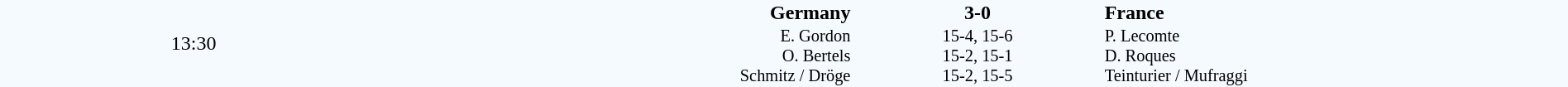<table style="width: 100%; background:#F5FAFF;" cellspacing="0">
<tr>
<td align=center rowspan=3 width=20%>13:30</td>
</tr>
<tr>
<td width=24% align=right><strong>Germany</strong></td>
<td align=center width=13%><strong>3-0</strong></td>
<td width=24%><strong>France</strong></td>
</tr>
<tr style=font-size:85%>
<td align=right valign=top>E. Gordon<br>O. Bertels<br>Schmitz / Dröge</td>
<td align=center>15-4, 15-6<br>15-2, 15-1<br>15-2, 15-5</td>
<td valign=top>P. Lecomte<br>D. Roques<br>Teinturier / Mufraggi</td>
</tr>
</table>
